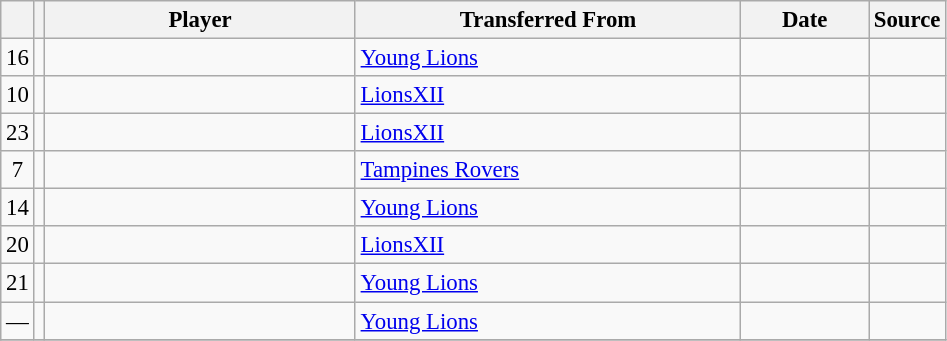<table class="wikitable plainrowheaders sortable" style="font-size:95%">
<tr>
<th></th>
<th></th>
<th scope="col" style="width:200px;">Player</th>
<th scope="col" style="width:250px;">Transferred From</th>
<th scope="col" style="width:78px;">Date</th>
<th>Source</th>
</tr>
<tr>
<td align=center>16</td>
<td align=center></td>
<td></td>
<td> <a href='#'>Young Lions</a></td>
<td align=center></td>
<td align=center></td>
</tr>
<tr>
<td align=center>10</td>
<td align=center></td>
<td></td>
<td> <a href='#'>LionsXII</a></td>
<td align=center></td>
<td align=center></td>
</tr>
<tr>
<td align=center>23</td>
<td align=center></td>
<td></td>
<td> <a href='#'>LionsXII</a></td>
<td align=center></td>
<td align=center></td>
</tr>
<tr>
<td align=center>7</td>
<td align=center></td>
<td></td>
<td> <a href='#'>Tampines Rovers</a></td>
<td align=center></td>
<td align=center></td>
</tr>
<tr>
<td align=center>14</td>
<td align=center></td>
<td></td>
<td> <a href='#'>Young Lions</a></td>
<td align=center></td>
<td align=center></td>
</tr>
<tr>
<td align=center>20</td>
<td align=center></td>
<td></td>
<td> <a href='#'>LionsXII</a></td>
<td align=center></td>
<td align=center></td>
</tr>
<tr>
<td align=center>21</td>
<td align=center></td>
<td></td>
<td> <a href='#'>Young Lions</a></td>
<td align=center></td>
<td align=center></td>
</tr>
<tr>
<td align=center>—</td>
<td align=center></td>
<td></td>
<td> <a href='#'>Young Lions</a></td>
<td align=center></td>
<td align=center></td>
</tr>
<tr>
</tr>
</table>
